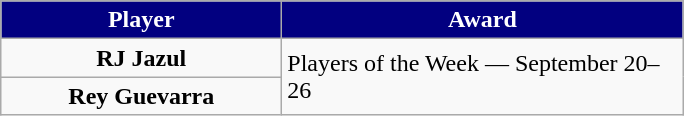<table class="wikitable" style="text-align: left">
<tr>
<th style="color: white; background-color: #020080; width:180px">Player</th>
<th style="color: white; background-color: #020080; width:260px">Award</th>
</tr>
<tr>
<td style="text-align:center;"><strong>RJ Jazul</strong></td>
<td rowspan="2">Players of the Week — September 20–26</td>
</tr>
<tr>
<td style="text-align:center;"><strong>Rey Guevarra</strong></td>
</tr>
</table>
